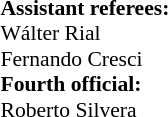<table width=50% style="font-size: 90%">
<tr>
<td><br><strong>Assistant referees:</strong>
<br> Wálter Rial
<br> Fernando Cresci
<br><strong>Fourth official:</strong>
<br> Roberto Silvera</td>
</tr>
</table>
